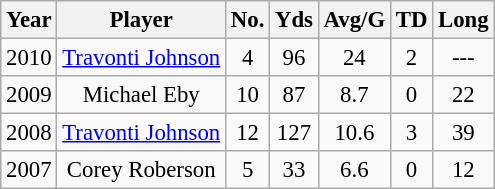<table class="wikitable" style="font-size: 95%; text-align:center;">
<tr>
<th>Year</th>
<th>Player</th>
<th>No.</th>
<th>Yds</th>
<th>Avg/G</th>
<th>TD</th>
<th>Long</th>
</tr>
<tr>
<td>2010</td>
<td><a href='#'>Travonti Johnson</a></td>
<td>4</td>
<td>96</td>
<td>24</td>
<td>2</td>
<td>---</td>
</tr>
<tr>
<td>2009</td>
<td>Michael Eby</td>
<td>10</td>
<td>87</td>
<td>8.7</td>
<td>0</td>
<td>22</td>
</tr>
<tr>
<td>2008</td>
<td><a href='#'>Travonti Johnson</a></td>
<td>12</td>
<td>127</td>
<td>10.6</td>
<td>3</td>
<td>39</td>
</tr>
<tr>
<td>2007</td>
<td>Corey Roberson</td>
<td>5</td>
<td>33</td>
<td>6.6</td>
<td>0</td>
<td>12</td>
</tr>
</table>
